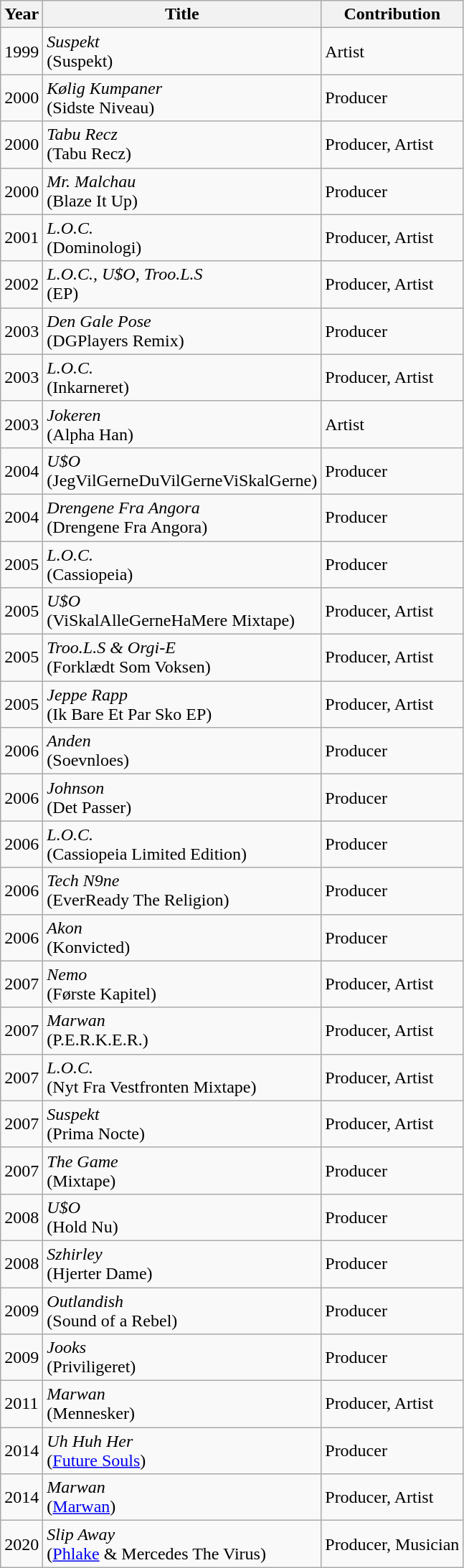<table class="wikitable">
<tr>
<th>Year</th>
<th>Title</th>
<th>Contribution</th>
</tr>
<tr>
<td>1999</td>
<td><em>Suspekt</em><br>(Suspekt)</td>
<td>Artist</td>
</tr>
<tr>
<td>2000</td>
<td><em>Kølig Kumpaner</em><br>(Sidste Niveau)</td>
<td>Producer</td>
</tr>
<tr>
<td>2000</td>
<td><em>Tabu Recz</em><br>(Tabu Recz)</td>
<td>Producer, Artist</td>
</tr>
<tr>
<td>2000</td>
<td><em>Mr. Malchau</em><br>(Blaze It Up)</td>
<td>Producer</td>
</tr>
<tr>
<td>2001</td>
<td><em>L.O.C.</em><br>(Dominologi)</td>
<td>Producer, Artist</td>
</tr>
<tr>
<td>2002</td>
<td><em>L.O.C., U$O, Troo.L.S</em><br>(EP)</td>
<td>Producer, Artist</td>
</tr>
<tr>
<td>2003</td>
<td><em>Den Gale Pose</em><br>(DGPlayers Remix)</td>
<td>Producer</td>
</tr>
<tr>
<td>2003</td>
<td><em>L.O.C.</em><br>(Inkarneret)</td>
<td>Producer, Artist</td>
</tr>
<tr>
<td>2003</td>
<td><em>Jokeren</em><br>(Alpha Han)</td>
<td>Artist</td>
</tr>
<tr>
<td>2004</td>
<td><em>U$O</em><br>(JegVilGerneDuVilGerneViSkalGerne)</td>
<td>Producer</td>
</tr>
<tr>
<td>2004</td>
<td><em>Drengene Fra Angora</em><br>(Drengene Fra Angora)</td>
<td>Producer</td>
</tr>
<tr>
<td>2005</td>
<td><em>L.O.C.</em><br>(Cassiopeia)</td>
<td>Producer</td>
</tr>
<tr>
<td>2005</td>
<td><em>U$O</em><br>(ViSkalAlleGerneHaMere Mixtape)</td>
<td>Producer, Artist</td>
</tr>
<tr>
<td>2005</td>
<td><em>Troo.L.S & Orgi-E</em><br>(Forklædt Som Voksen)</td>
<td>Producer, Artist</td>
</tr>
<tr>
<td>2005</td>
<td><em>Jeppe Rapp</em><br>(Ik Bare Et Par Sko EP)</td>
<td>Producer, Artist</td>
</tr>
<tr>
<td>2006</td>
<td><em>Anden</em><br>(Soevnloes)</td>
<td>Producer</td>
</tr>
<tr>
<td>2006</td>
<td><em>Johnson</em><br>(Det Passer)</td>
<td>Producer</td>
</tr>
<tr>
<td>2006</td>
<td><em>L.O.C.</em><br>(Cassiopeia Limited Edition)</td>
<td>Producer</td>
</tr>
<tr>
<td>2006</td>
<td><em>Tech N9ne</em><br>(EverReady The Religion)</td>
<td>Producer</td>
</tr>
<tr>
<td>2006</td>
<td><em>Akon</em><br>(Konvicted)</td>
<td>Producer</td>
</tr>
<tr>
<td>2007</td>
<td><em>Nemo</em><br>(Første Kapitel)</td>
<td>Producer, Artist</td>
</tr>
<tr>
<td>2007</td>
<td><em>Marwan</em><br>(P.E.R.K.E.R.)</td>
<td>Producer, Artist</td>
</tr>
<tr>
<td>2007</td>
<td><em>L.O.C.</em><br>(Nyt Fra Vestfronten Mixtape)</td>
<td>Producer, Artist</td>
</tr>
<tr>
<td>2007</td>
<td><em>Suspekt</em><br>(Prima Nocte)</td>
<td>Producer, Artist</td>
</tr>
<tr>
<td>2007</td>
<td><em>The Game</em><br>(Mixtape)</td>
<td>Producer</td>
</tr>
<tr>
<td>2008</td>
<td><em>U$O</em><br>(Hold Nu)</td>
<td>Producer</td>
</tr>
<tr>
<td>2008</td>
<td><em>Szhirley</em><br>(Hjerter Dame)</td>
<td>Producer</td>
</tr>
<tr>
<td>2009</td>
<td><em>Outlandish</em><br>(Sound of a Rebel)</td>
<td>Producer</td>
</tr>
<tr>
<td>2009</td>
<td><em>Jooks</em><br>(Priviligeret)</td>
<td>Producer</td>
</tr>
<tr>
<td>2011</td>
<td><em>Marwan</em><br>(Mennesker)</td>
<td>Producer, Artist</td>
</tr>
<tr>
<td>2014</td>
<td><em>Uh Huh Her</em><br>(<a href='#'>Future Souls</a>)</td>
<td>Producer</td>
</tr>
<tr>
<td>2014</td>
<td><em>Marwan</em><br>(<a href='#'>Marwan</a>)</td>
<td>Producer, Artist</td>
</tr>
<tr>
<td>2020</td>
<td><em>Slip Away</em><br>(<a href='#'>Phlake</a> & Mercedes The Virus)</td>
<td>Producer, Musician</td>
</tr>
</table>
